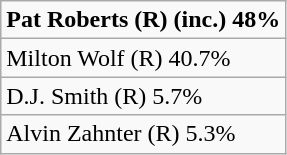<table class="wikitable">
<tr>
<td><strong>Pat Roberts (R) (inc.) 48%</strong></td>
</tr>
<tr>
<td>Milton Wolf (R) 40.7%</td>
</tr>
<tr>
<td>D.J. Smith (R) 5.7%</td>
</tr>
<tr>
<td>Alvin Zahnter (R) 5.3%</td>
</tr>
</table>
